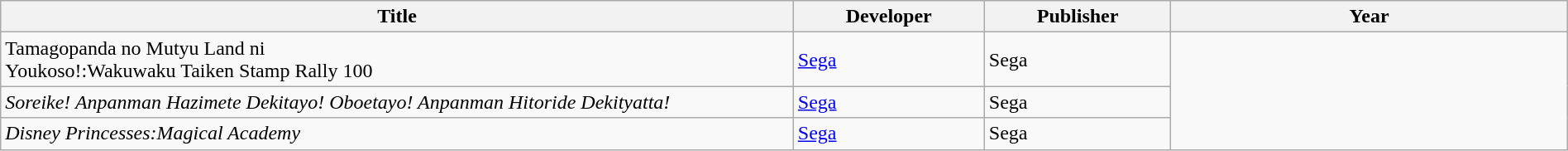<table class="wikitable sortable" style="width:100%">
<tr>
<th width=20%>Title</th>
<th width=4%>Developer</th>
<th width=4%>Publisher</th>
<th width=10%>Year</th>
</tr>
<tr>
<td>Tamagopanda no Mutyu Land ni<br>Youkoso!:Wakuwaku Taiken Stamp Rally 100</td>
<td><a href='#'>Sega</a></td>
<td>Sega</td>
<td rowspan="3"></td>
</tr>
<tr>
<td><em>Soreike! Anpanman Hazimete Dekitayo! Oboetayo! Anpanman Hitoride Dekityatta!</em></td>
<td><a href='#'>Sega</a></td>
<td>Sega</td>
</tr>
<tr>
<td><em>Disney Princesses:Magical Academy</em></td>
<td><a href='#'>Sega</a></td>
<td>Sega</td>
</tr>
</table>
